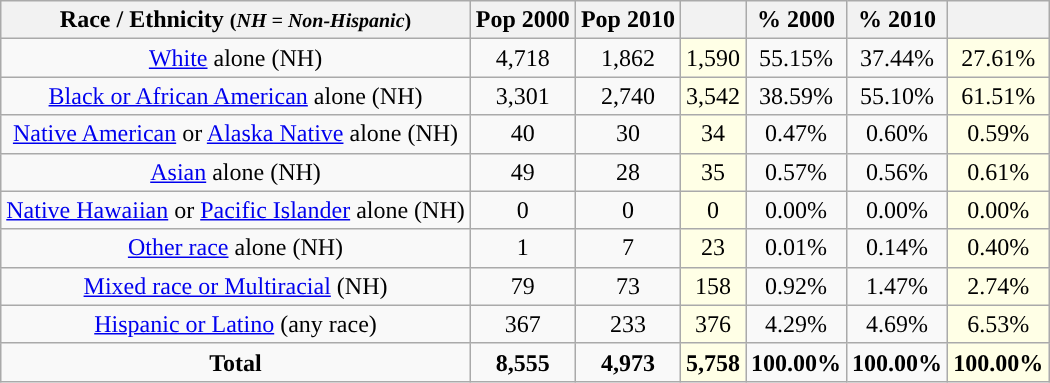<table class="wikitable" style="text-align:center;">
<tr>
<th>Race / Ethnicity <small>(<em>NH = Non-Hispanic</em>)</small></th>
<th>Pop 2000</th>
<th>Pop 2010</th>
<th></th>
<th>% 2000</th>
<th>% 2010</th>
<th></th>
</tr>
<tr>
<td><a href='#'>White</a> alone (NH)</td>
<td>4,718</td>
<td>1,862</td>
<td style='background: #ffffe6;'>1,590</td>
<td>55.15%</td>
<td>37.44%</td>
<td style='background: #ffffe6;'>27.61%</td>
</tr>
<tr>
<td><a href='#'>Black or African American</a> alone (NH)</td>
<td>3,301</td>
<td>2,740</td>
<td style='background: #ffffe6;'>3,542</td>
<td>38.59%</td>
<td>55.10%</td>
<td style='background: #ffffe6;'>61.51%</td>
</tr>
<tr>
<td><a href='#'>Native American</a> or <a href='#'>Alaska Native</a> alone (NH)</td>
<td>40</td>
<td>30</td>
<td style='background: #ffffe6;'>34</td>
<td>0.47%</td>
<td>0.60%</td>
<td style='background: #ffffe6;'>0.59%</td>
</tr>
<tr>
<td><a href='#'>Asian</a> alone (NH)</td>
<td>49</td>
<td>28</td>
<td style='background: #ffffe6;'>35</td>
<td>0.57%</td>
<td>0.56%</td>
<td style='background: #ffffe6;'>0.61%</td>
</tr>
<tr>
<td><a href='#'>Native Hawaiian</a> or <a href='#'>Pacific Islander</a> alone (NH)</td>
<td>0</td>
<td>0</td>
<td style='background: #ffffe6;'>0</td>
<td>0.00%</td>
<td>0.00%</td>
<td style='background: #ffffe6;'>0.00%</td>
</tr>
<tr>
<td><a href='#'>Other race</a> alone (NH)</td>
<td>1</td>
<td>7</td>
<td style='background: #ffffe6;'>23</td>
<td>0.01%</td>
<td>0.14%</td>
<td style='background: #ffffe6;'>0.40%</td>
</tr>
<tr>
<td><a href='#'>Mixed race or Multiracial</a> (NH)</td>
<td>79</td>
<td>73</td>
<td style='background: #ffffe6;'>158</td>
<td>0.92%</td>
<td>1.47%</td>
<td style='background: #ffffe6;'>2.74%</td>
</tr>
<tr>
<td><a href='#'>Hispanic or Latino</a> (any race)</td>
<td>367</td>
<td>233</td>
<td style='background: #ffffe6;'>376</td>
<td>4.29%</td>
<td>4.69%</td>
<td style='background: #ffffe6;'>6.53%</td>
</tr>
<tr>
<td><strong>Total</strong></td>
<td><strong>8,555</strong></td>
<td><strong>4,973</strong></td>
<td style='background: #ffffe6;'><strong>5,758</strong></td>
<td><strong>100.00%</strong></td>
<td><strong>100.00%</strong></td>
<td style='background: #ffffe6;'><strong>100.00%</strong></td>
</tr>
</table>
